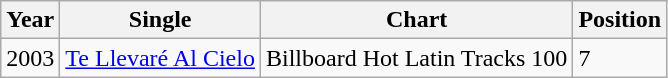<table class="wikitable">
<tr>
<th>Year</th>
<th>Single</th>
<th>Chart</th>
<th>Position</th>
</tr>
<tr>
<td>2003</td>
<td><a href='#'>Te Llevaré Al Cielo</a></td>
<td>Billboard Hot Latin Tracks 100</td>
<td>7</td>
</tr>
</table>
